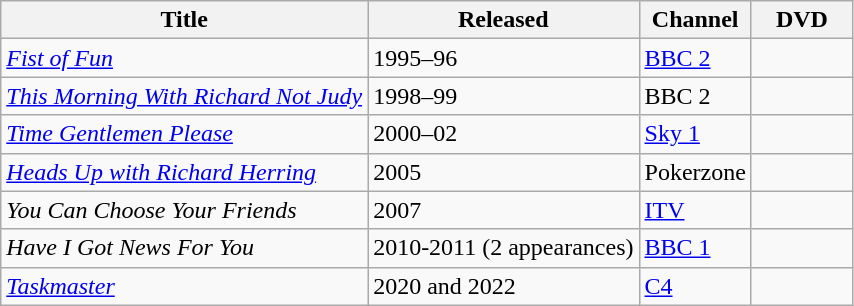<table class="wikitable">
<tr>
<th>Title</th>
<th>Released</th>
<th>Channel</th>
<th width=60>DVD</th>
</tr>
<tr>
<td><em><a href='#'>Fist of Fun</a></em></td>
<td>1995–96</td>
<td><a href='#'>BBC 2</a></td>
<td></td>
</tr>
<tr>
<td><em><a href='#'>This Morning With Richard Not Judy</a></em></td>
<td>1998–99</td>
<td>BBC 2</td>
<td></td>
</tr>
<tr>
<td><em><a href='#'>Time Gentlemen Please</a></em></td>
<td>2000–02</td>
<td><a href='#'>Sky 1</a></td>
<td></td>
</tr>
<tr>
<td><em><a href='#'>Heads Up with Richard Herring</a></em></td>
<td>2005</td>
<td>Pokerzone</td>
<td></td>
</tr>
<tr>
<td><em>You Can Choose Your Friends</em></td>
<td>2007</td>
<td><a href='#'>ITV</a></td>
<td></td>
</tr>
<tr>
<td><em>Have I Got News For You</em></td>
<td>2010-2011 (2 appearances)</td>
<td><a href='#'>BBC 1</a></td>
<td></td>
</tr>
<tr>
<td><em><a href='#'>Taskmaster</a></em></td>
<td>2020 and 2022</td>
<td><a href='#'>C4</a></td>
<td></td>
</tr>
</table>
